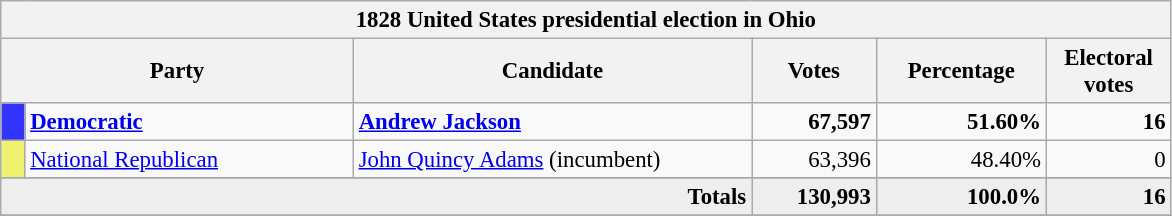<table class="wikitable" style="font-size: 95%;">
<tr>
<th colspan="6">1828 United States presidential election in Ohio</th>
</tr>
<tr>
<th colspan="2" style="width: 15em">Party</th>
<th style="width: 17em">Candidate</th>
<th style="width: 5em">Votes</th>
<th style="width: 7em">Percentage</th>
<th style="width: 5em">Electoral votes</th>
</tr>
<tr>
<th style="background-color:#3333FF; width: 3px"></th>
<td style="width: 130px"><strong><a href='#'>Democratic</a></strong></td>
<td><strong><a href='#'>Andrew Jackson</a></strong></td>
<td align="right"><strong>67,597</strong></td>
<td align="right"><strong>51.60%</strong></td>
<td align="right"><strong>16</strong></td>
</tr>
<tr>
<th style="background-color:#F0F071; width: 3px"></th>
<td style="width: 130px"><a href='#'>National Republican</a></td>
<td><a href='#'>John Quincy Adams</a> (incumbent)</td>
<td align="right">63,396</td>
<td align="right">48.40%</td>
<td align="right">0</td>
</tr>
<tr>
</tr>
<tr bgcolor="#EEEEEE">
<td colspan="3" align="right"><strong>Totals</strong></td>
<td align="right"><strong>130,993</strong></td>
<td align="right"><strong>100.0%</strong></td>
<td align="right"><strong>16</strong></td>
</tr>
<tr>
</tr>
</table>
